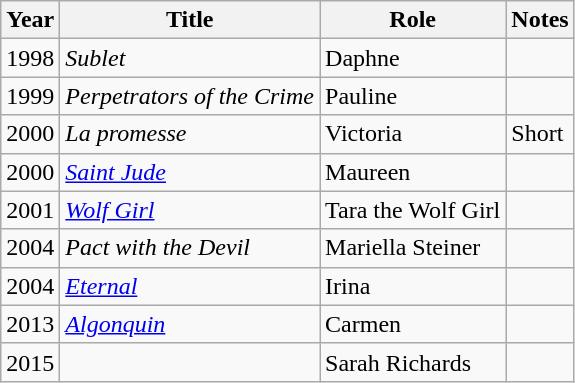<table class="wikitable sortable">
<tr>
<th>Year</th>
<th>Title</th>
<th>Role</th>
<th class="unsortable">Notes</th>
</tr>
<tr>
<td>1998</td>
<td><em>Sublet</em></td>
<td>Daphne</td>
<td></td>
</tr>
<tr>
<td>1999</td>
<td><em>Perpetrators of the Crime</em></td>
<td>Pauline</td>
<td></td>
</tr>
<tr>
<td>2000</td>
<td><em>La promesse</em></td>
<td>Victoria</td>
<td>Short</td>
</tr>
<tr>
<td>2000</td>
<td><em><a href='#'>Saint Jude</a></em></td>
<td>Maureen</td>
<td></td>
</tr>
<tr>
<td>2001</td>
<td><em><a href='#'>Wolf Girl</a></em></td>
<td>Tara the Wolf Girl</td>
<td></td>
</tr>
<tr>
<td>2004</td>
<td><em>Pact with the Devil</em></td>
<td>Mariella Steiner</td>
<td></td>
</tr>
<tr>
<td>2004</td>
<td><em><a href='#'>Eternal</a></em></td>
<td>Irina</td>
<td></td>
</tr>
<tr>
<td>2013</td>
<td><em><a href='#'>Algonquin</a></em></td>
<td>Carmen</td>
<td></td>
</tr>
<tr>
<td>2015</td>
<td><em></em></td>
<td>Sarah Richards</td>
<td></td>
</tr>
</table>
